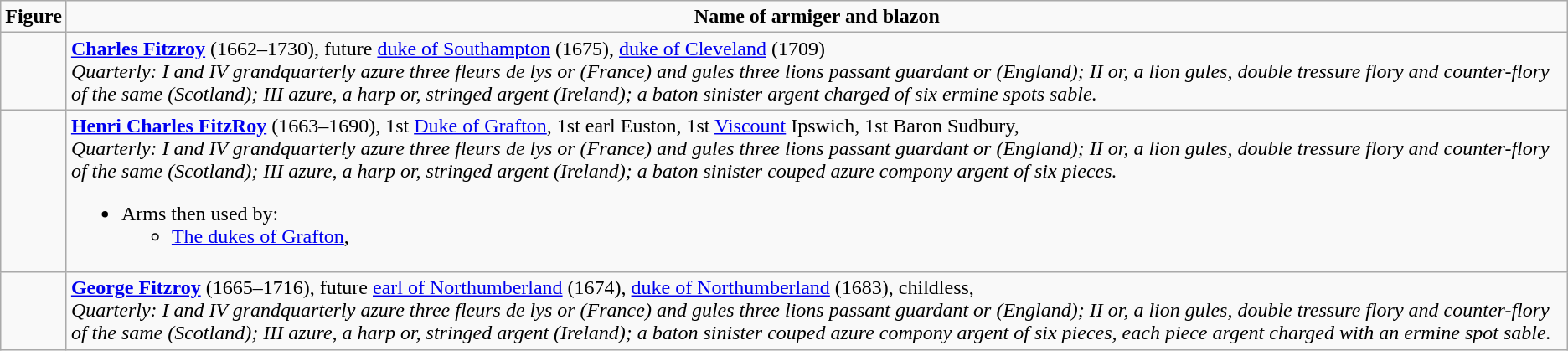<table class=wikitable>
<tr valign=top  align=center>
<td width=»206«><strong>Figure</strong></td>
<td><strong>Name of armiger and blazon</strong></td>
</tr>
<tr valign=top>
<td align=center></td>
<td><strong><a href='#'>Charles Fitzroy</a></strong> (1662–1730), future <a href='#'>duke of Southampton</a> (1675), <a href='#'>duke of Cleveland</a> (1709)<br><em>Quarterly: I and IV grandquarterly azure three fleurs de lys or (France) and gules three lions passant guardant or (England); II or, a lion gules, double tressure flory and counter-flory of the same (Scotland); III azure, a harp or, stringed argent (Ireland); a baton sinister argent charged of six ermine spots sable.</em></td>
</tr>
<tr valign=top>
<td align=center></td>
<td><strong><a href='#'>Henri Charles FitzRoy</a></strong> (1663–1690), 1st <a href='#'>Duke of Grafton</a>, 1st earl Euston, 1st <a href='#'>Viscount</a> Ipswich, 1st Baron Sudbury,<br><em>Quarterly: I and IV grandquarterly azure three fleurs de lys or (France) and gules three lions passant guardant or (England); II or, a lion gules, double tressure flory and counter-flory of the same (Scotland); III azure, a harp or, stringed argent (Ireland); a baton sinister couped azure compony argent of six pieces.</em><ul><li>Arms then used by:<ul><li><a href='#'>The dukes of Grafton</a>,</li></ul></li></ul></td>
</tr>
<tr valign=top>
<td align=center></td>
<td><strong><a href='#'>George Fitzroy</a></strong> (1665–1716), future <a href='#'>earl of Northumberland</a> (1674), <a href='#'>duke of Northumberland</a> (1683), childless,<br><em>Quarterly: I and IV grandquarterly azure three fleurs de lys or (France) and gules three lions passant guardant or (England); II or, a lion gules, double tressure flory and counter-flory of the same (Scotland); III azure, a harp or, stringed argent (Ireland); a baton sinister couped azure compony argent of six pieces, each piece argent charged with an ermine spot sable.</em></td>
</tr>
</table>
